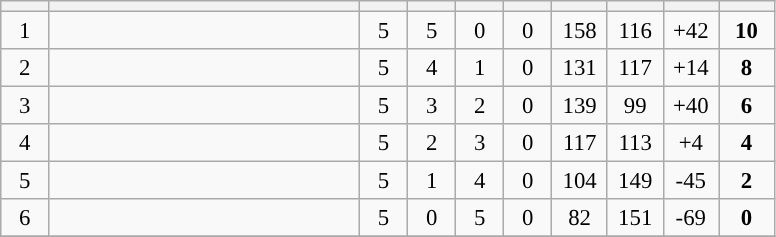<table class="wikitable" style="text-align:center; font-size:95%">
<tr>
<th width="25"></th>
<th width="200"></th>
<th width="25"></th>
<th width="25"></th>
<th width="25"></th>
<th width="25"></th>
<th width="30"></th>
<th width="30"></th>
<th width="30"></th>
<th width="30"></th>
</tr>
<tr style="background:#">
<td>1</td>
<td style="text-align:left"></td>
<td>5</td>
<td>5</td>
<td>0</td>
<td>0</td>
<td>158</td>
<td>116</td>
<td>+42</td>
<td><strong>10</strong></td>
</tr>
<tr style="background:#">
<td>2</td>
<td style="text-align:left"></td>
<td>5</td>
<td>4</td>
<td>1</td>
<td>0</td>
<td>131</td>
<td>117</td>
<td>+14</td>
<td><strong>8</strong></td>
</tr>
<tr style="background:#">
<td>3</td>
<td style="text-align:left"></td>
<td>5</td>
<td>3</td>
<td>2</td>
<td>0</td>
<td>139</td>
<td>99</td>
<td>+40</td>
<td><strong>6</strong></td>
</tr>
<tr style="background:#">
<td>4</td>
<td style="text-align:left"></td>
<td>5</td>
<td>2</td>
<td>3</td>
<td>0</td>
<td>117</td>
<td>113</td>
<td>+4</td>
<td><strong>4</strong></td>
</tr>
<tr style="background-color:#">
<td>5</td>
<td style="text-align:left"></td>
<td>5</td>
<td>1</td>
<td>4</td>
<td>0</td>
<td>104</td>
<td>149</td>
<td>-45</td>
<td><strong>2</strong></td>
</tr>
<tr style="background-color:#">
<td>6</td>
<td style="text-align:left"></td>
<td>5</td>
<td>0</td>
<td>5</td>
<td>0</td>
<td>82</td>
<td>151</td>
<td>-69</td>
<td><strong>0</strong></td>
</tr>
<tr>
</tr>
</table>
